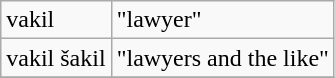<table class=wikitable>
<tr>
<td>vakil</td>
<td>"lawyer"</td>
</tr>
<tr>
<td>vakil šakil</td>
<td>"lawyers and the like"</td>
</tr>
<tr>
</tr>
</table>
